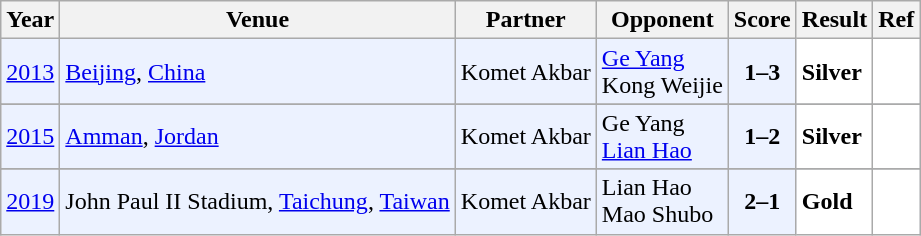<table class="sortable wikitable">
<tr>
<th>Year</th>
<th>Venue</th>
<th>Partner</th>
<th>Opponent</th>
<th>Score</th>
<th>Result</th>
<th>Ref</th>
</tr>
<tr style="background:#ECF2FF">
<td align="center"><a href='#'>2013</a></td>
<td align="left"><a href='#'>Beijing</a>, <a href='#'>China</a></td>
<td align="left"> Komet Akbar</td>
<td align="left"> <a href='#'>Ge Yang</a> <br>  Kong Weijie</td>
<td align="center"><strong>1–3</strong></td>
<td style="text-align:left; background:white"> <strong>Silver</strong></td>
<td style="text-align:center; background:white"></td>
</tr>
<tr>
</tr>
<tr style="background:#ECF2FF">
<td align="center"><a href='#'>2015</a></td>
<td align="left"><a href='#'>Amman</a>, <a href='#'>Jordan</a></td>
<td align="left"> Komet Akbar</td>
<td align="left"> Ge Yang <br>  <a href='#'>Lian Hao</a></td>
<td align="center"><strong>1–2</strong></td>
<td style="text-align:left; background:white"> <strong>Silver</strong></td>
<td style="text-align:center; background:white"></td>
</tr>
<tr>
</tr>
<tr style="background:#ECF2FF">
<td align="center"><a href='#'>2019</a></td>
<td align="left">John Paul II Stadium, <a href='#'>Taichung</a>, <a href='#'>Taiwan</a></td>
<td align="left"> Komet Akbar</td>
<td align="left"> Lian Hao <br>  Mao Shubo</td>
<td align="center"><strong>2–1</strong></td>
<td style="text-align:left; background:white"> <strong>Gold</strong></td>
<td style="text-align:center; background:white"></td>
</tr>
</table>
